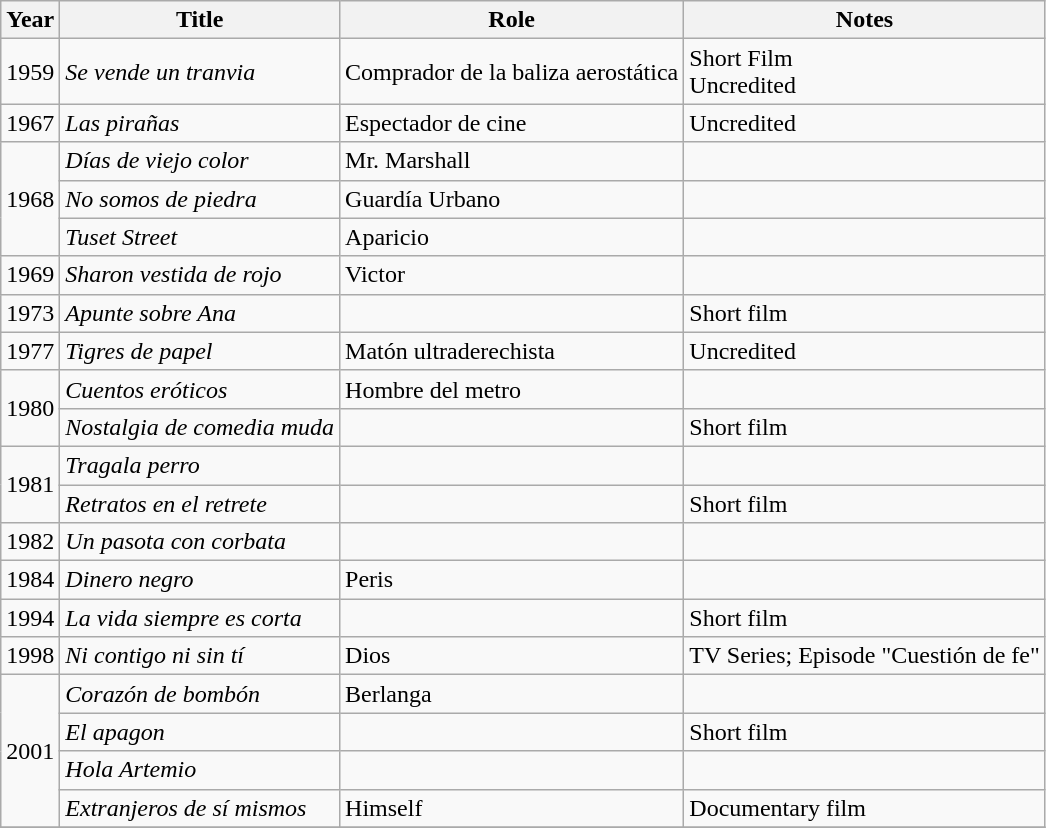<table class="wikitable sortable">
<tr>
<th>Year</th>
<th>Title</th>
<th>Role</th>
<th>Notes</th>
</tr>
<tr>
<td>1959</td>
<td><em>Se vende un tranvia</em></td>
<td>Comprador de la baliza aerostática</td>
<td>Short Film<br>Uncredited</td>
</tr>
<tr>
<td>1967</td>
<td><em>Las pirañas</em></td>
<td>Espectador de cine</td>
<td>Uncredited</td>
</tr>
<tr>
<td rowspan=3>1968</td>
<td><em>Días de viejo color</em></td>
<td>Mr. Marshall</td>
<td></td>
</tr>
<tr>
<td><em>No somos de piedra</em></td>
<td>Guardía Urbano</td>
<td></td>
</tr>
<tr>
<td><em>Tuset Street</em></td>
<td>Aparicio</td>
<td></td>
</tr>
<tr>
<td>1969</td>
<td><em>Sharon vestida de rojo</em></td>
<td>Victor</td>
<td></td>
</tr>
<tr>
<td>1973</td>
<td><em>Apunte sobre Ana</em></td>
<td></td>
<td>Short film</td>
</tr>
<tr>
<td>1977</td>
<td><em>Tigres de papel</em></td>
<td>Matón ultraderechista</td>
<td>Uncredited</td>
</tr>
<tr>
<td rowspan=2>1980</td>
<td><em>Cuentos eróticos</em></td>
<td>Hombre del metro</td>
<td></td>
</tr>
<tr>
<td><em>Nostalgia de comedia muda</em></td>
<td></td>
<td>Short film</td>
</tr>
<tr>
<td rowspan=2>1981</td>
<td><em>Tragala perro</em></td>
<td></td>
<td></td>
</tr>
<tr>
<td><em>Retratos en el retrete</em></td>
<td></td>
<td>Short film</td>
</tr>
<tr>
<td>1982</td>
<td><em>Un pasota con corbata</em></td>
<td></td>
<td></td>
</tr>
<tr>
<td>1984</td>
<td><em>Dinero negro</em></td>
<td>Peris</td>
<td></td>
</tr>
<tr>
<td>1994</td>
<td><em>La vida siempre es corta</em></td>
<td></td>
<td>Short film</td>
</tr>
<tr>
<td>1998</td>
<td><em>Ni contigo ni sin tí</em></td>
<td>Dios</td>
<td>TV Series; Episode "Cuestión de fe"</td>
</tr>
<tr>
<td rowspan=4>2001</td>
<td><em>Corazón de bombón</em></td>
<td>Berlanga</td>
<td></td>
</tr>
<tr>
<td><em>El apagon</em></td>
<td></td>
<td>Short film</td>
</tr>
<tr>
<td><em>Hola Artemio</em></td>
<td></td>
<td></td>
</tr>
<tr>
<td><em>Extranjeros de sí mismos</em></td>
<td>Himself</td>
<td>Documentary film</td>
</tr>
<tr>
</tr>
</table>
